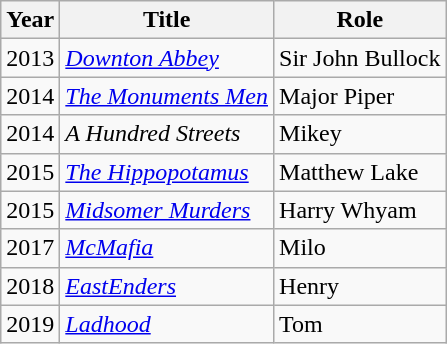<table class="wikitable sortable">
<tr>
<th>Year</th>
<th>Title</th>
<th>Role</th>
</tr>
<tr>
<td>2013</td>
<td><em><a href='#'>Downton Abbey</a></em></td>
<td>Sir John Bullock</td>
</tr>
<tr>
<td>2014</td>
<td><em><a href='#'>The Monuments Men</a></em></td>
<td>Major Piper</td>
</tr>
<tr>
<td>2014</td>
<td><em>A Hundred Streets</em></td>
<td>Mikey</td>
</tr>
<tr>
<td>2015</td>
<td><em><a href='#'>The Hippopotamus</a></em></td>
<td>Matthew Lake</td>
</tr>
<tr>
<td>2015</td>
<td><em><a href='#'>Midsomer Murders</a></em></td>
<td>Harry Whyam</td>
</tr>
<tr>
<td>2017</td>
<td><em><a href='#'>McMafia</a></em></td>
<td>Milo</td>
</tr>
<tr>
<td>2018</td>
<td><em><a href='#'>EastEnders</a></em></td>
<td>Henry</td>
</tr>
<tr>
<td>2019</td>
<td><em><a href='#'>Ladhood</a></em></td>
<td>Tom</td>
</tr>
</table>
